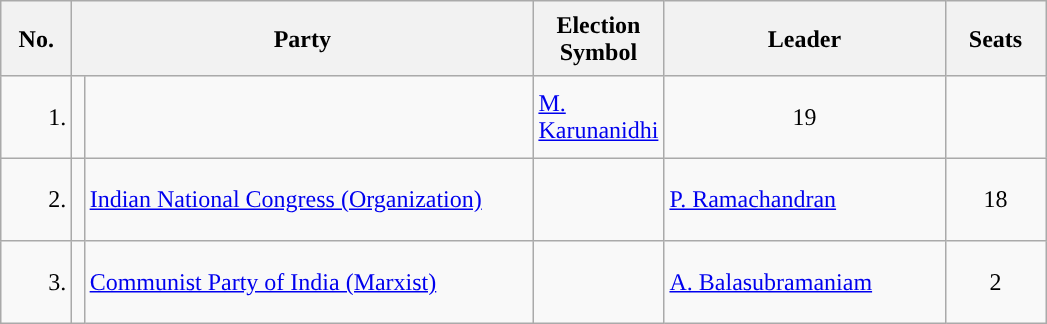<table class="wikitable">
<tr style="height: 50px;">
<th scope="col" style="width:40px;">No.<br></th>
<th scope="col" style="width:300px;"colspan="2">Party</th>
<th scope="col" style="width:80px;">Election Symbol</th>
<th scope="col" style="width:180px;">Leader</th>
<th scope="col" style="width:60px;">Seats</th>
</tr>
<tr style="height: 55px;">
<td style="text-align:right;">1.</td>
<td></td>
<td style="text-align:center;"></td>
<td><a href='#'>M. Karunanidhi</a></td>
<td style="text-align:center;">19</td>
</tr>
<tr style="height: 55px;">
<td style="text-align:right;">2.</td>
<td></td>
<td><a href='#'>Indian National Congress (Organization)</a></td>
<td style="text-align:center;"></td>
<td><a href='#'>P. Ramachandran</a></td>
<td style="text-align:center;">18</td>
</tr>
<tr style="height: 55px;">
<td style="text-align:right;">3.</td>
<td></td>
<td><a href='#'>Communist Party of India  (Marxist)</a></td>
<td style="text-align:center;"></td>
<td><a href='#'>A. Balasubramaniam</a></td>
<td style="text-align:center;">2</td>
</tr>
</table>
